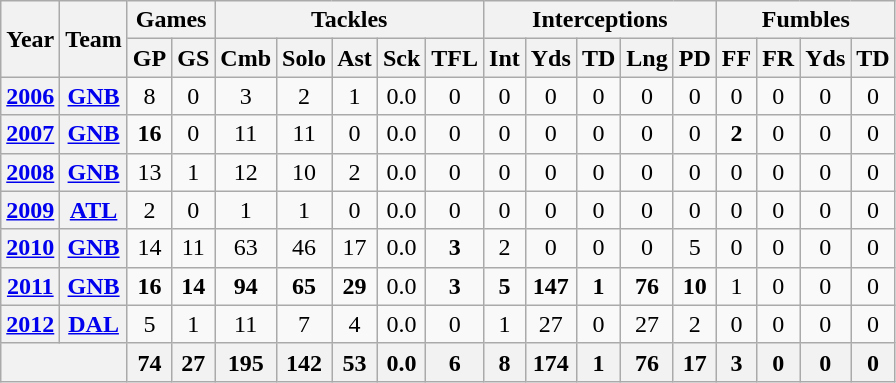<table class="wikitable" style="text-align:center">
<tr>
<th rowspan="2">Year</th>
<th rowspan="2">Team</th>
<th colspan="2">Games</th>
<th colspan="5">Tackles</th>
<th colspan="5">Interceptions</th>
<th colspan="4">Fumbles</th>
</tr>
<tr>
<th>GP</th>
<th>GS</th>
<th>Cmb</th>
<th>Solo</th>
<th>Ast</th>
<th>Sck</th>
<th>TFL</th>
<th>Int</th>
<th>Yds</th>
<th>TD</th>
<th>Lng</th>
<th>PD</th>
<th>FF</th>
<th>FR</th>
<th>Yds</th>
<th>TD</th>
</tr>
<tr>
<th><a href='#'>2006</a></th>
<th><a href='#'>GNB</a></th>
<td>8</td>
<td>0</td>
<td>3</td>
<td>2</td>
<td>1</td>
<td>0.0</td>
<td>0</td>
<td>0</td>
<td>0</td>
<td>0</td>
<td>0</td>
<td>0</td>
<td>0</td>
<td>0</td>
<td>0</td>
<td>0</td>
</tr>
<tr>
<th><a href='#'>2007</a></th>
<th><a href='#'>GNB</a></th>
<td><strong>16</strong></td>
<td>0</td>
<td>11</td>
<td>11</td>
<td>0</td>
<td>0.0</td>
<td>0</td>
<td>0</td>
<td>0</td>
<td>0</td>
<td>0</td>
<td>0</td>
<td><strong>2</strong></td>
<td>0</td>
<td>0</td>
<td>0</td>
</tr>
<tr>
<th><a href='#'>2008</a></th>
<th><a href='#'>GNB</a></th>
<td>13</td>
<td>1</td>
<td>12</td>
<td>10</td>
<td>2</td>
<td>0.0</td>
<td>0</td>
<td>0</td>
<td>0</td>
<td>0</td>
<td>0</td>
<td>0</td>
<td>0</td>
<td>0</td>
<td>0</td>
<td>0</td>
</tr>
<tr>
<th><a href='#'>2009</a></th>
<th><a href='#'>ATL</a></th>
<td>2</td>
<td>0</td>
<td>1</td>
<td>1</td>
<td>0</td>
<td>0.0</td>
<td>0</td>
<td>0</td>
<td>0</td>
<td>0</td>
<td>0</td>
<td>0</td>
<td>0</td>
<td>0</td>
<td>0</td>
<td>0</td>
</tr>
<tr>
<th><a href='#'>2010</a></th>
<th><a href='#'>GNB</a></th>
<td>14</td>
<td>11</td>
<td>63</td>
<td>46</td>
<td>17</td>
<td>0.0</td>
<td><strong>3</strong></td>
<td>2</td>
<td>0</td>
<td>0</td>
<td>0</td>
<td>5</td>
<td>0</td>
<td>0</td>
<td>0</td>
<td>0</td>
</tr>
<tr>
<th><a href='#'>2011</a></th>
<th><a href='#'>GNB</a></th>
<td><strong>16</strong></td>
<td><strong>14</strong></td>
<td><strong>94</strong></td>
<td><strong>65</strong></td>
<td><strong>29</strong></td>
<td>0.0</td>
<td><strong>3</strong></td>
<td><strong>5</strong></td>
<td><strong>147</strong></td>
<td><strong>1</strong></td>
<td><strong>76</strong></td>
<td><strong>10</strong></td>
<td>1</td>
<td>0</td>
<td>0</td>
<td>0</td>
</tr>
<tr>
<th><a href='#'>2012</a></th>
<th><a href='#'>DAL</a></th>
<td>5</td>
<td>1</td>
<td>11</td>
<td>7</td>
<td>4</td>
<td>0.0</td>
<td>0</td>
<td>1</td>
<td>27</td>
<td>0</td>
<td>27</td>
<td>2</td>
<td>0</td>
<td>0</td>
<td>0</td>
<td>0</td>
</tr>
<tr>
<th colspan="2"></th>
<th>74</th>
<th>27</th>
<th>195</th>
<th>142</th>
<th>53</th>
<th>0.0</th>
<th>6</th>
<th>8</th>
<th>174</th>
<th>1</th>
<th>76</th>
<th>17</th>
<th>3</th>
<th>0</th>
<th>0</th>
<th>0</th>
</tr>
</table>
